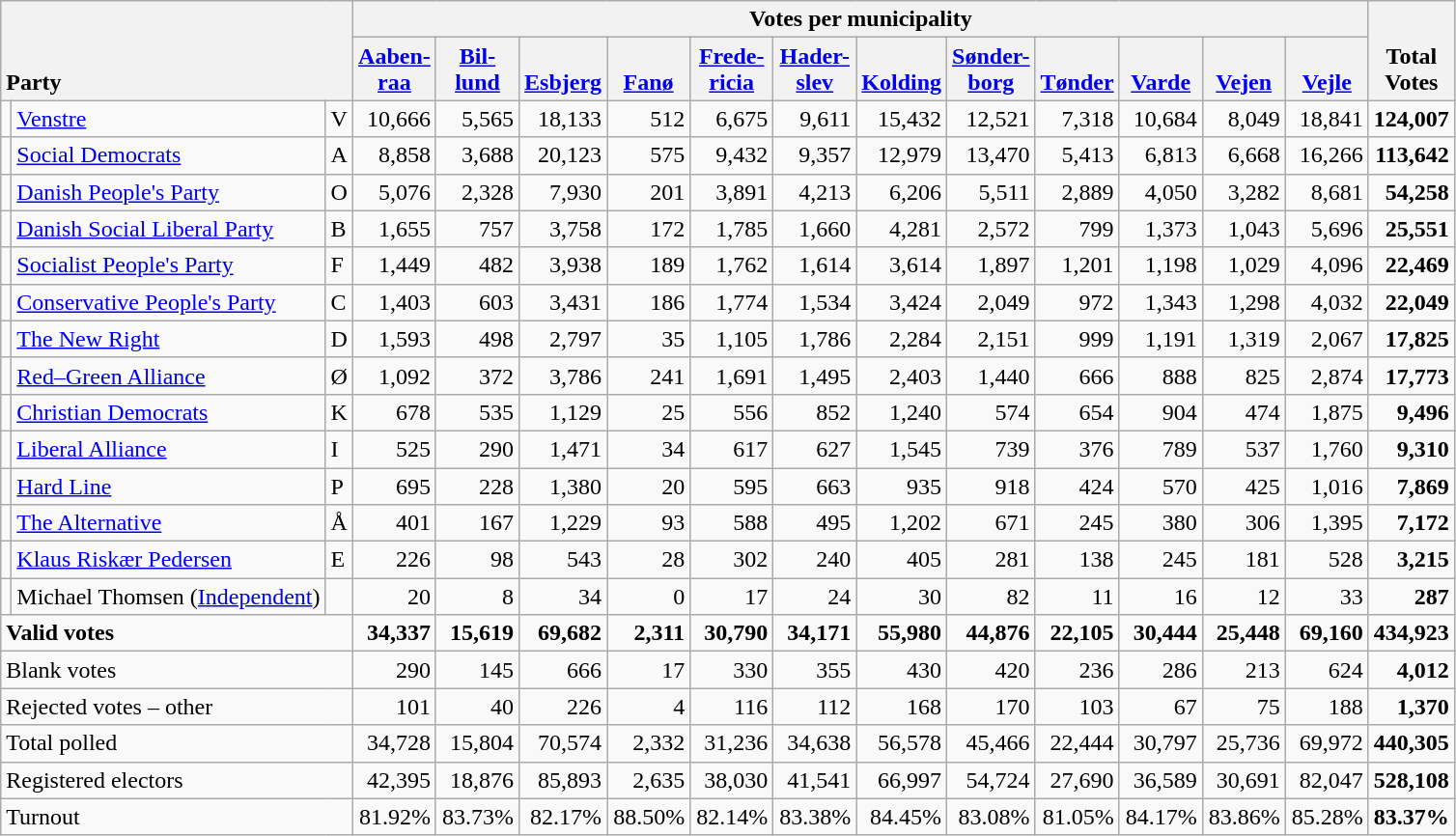<table class="wikitable" border="1" style="text-align:right;">
<tr>
<th style="text-align:left;" valign=bottom rowspan=2 colspan=3>Party</th>
<th colspan=12>Votes per municipality</th>
<th align=center valign=bottom rowspan=2 width="50">Total Votes</th>
</tr>
<tr>
<th align=center valign=bottom width="50"><a href='#'>Aaben- raa</a></th>
<th align=center valign=bottom width="50"><a href='#'>Bil- lund</a></th>
<th align=center valign=bottom width="50"><a href='#'>Esbjerg</a></th>
<th align=center valign=bottom width="50"><a href='#'>Fanø</a></th>
<th align=center valign=bottom width="50"><a href='#'>Frede- ricia</a></th>
<th align=center valign=bottom width="50"><a href='#'>Hader- slev</a></th>
<th align=center valign=bottom width="50"><a href='#'>Kolding</a></th>
<th align=center valign=bottom width="50"><a href='#'>Sønder- borg</a></th>
<th align=center valign=bottom width="50"><a href='#'>Tønder</a></th>
<th align=center valign=bottom width="50"><a href='#'>Varde</a></th>
<th align=center valign=bottom width="50"><a href='#'>Vejen</a></th>
<th align=center valign=bottom width="50"><a href='#'>Vejle</a></th>
</tr>
<tr>
<td></td>
<td align=left><a href='#'>Venstre</a></td>
<td align=left>V</td>
<td>10,666</td>
<td>5,565</td>
<td>18,133</td>
<td>512</td>
<td>6,675</td>
<td>9,611</td>
<td>15,432</td>
<td>12,521</td>
<td>7,318</td>
<td>10,684</td>
<td>8,049</td>
<td>18,841</td>
<td><strong>124,007</strong></td>
</tr>
<tr>
<td></td>
<td align=left><a href='#'>Social Democrats</a></td>
<td align=left>A</td>
<td>8,858</td>
<td>3,688</td>
<td>20,123</td>
<td>575</td>
<td>9,432</td>
<td>9,357</td>
<td>12,979</td>
<td>13,470</td>
<td>5,413</td>
<td>6,813</td>
<td>6,668</td>
<td>16,266</td>
<td><strong>113,642</strong></td>
</tr>
<tr>
<td></td>
<td align=left><a href='#'>Danish People's Party</a></td>
<td align=left>O</td>
<td>5,076</td>
<td>2,328</td>
<td>7,930</td>
<td>201</td>
<td>3,891</td>
<td>4,213</td>
<td>6,206</td>
<td>5,511</td>
<td>2,889</td>
<td>4,050</td>
<td>3,282</td>
<td>8,681</td>
<td><strong>54,258</strong></td>
</tr>
<tr>
<td></td>
<td align=left><a href='#'>Danish Social Liberal Party</a></td>
<td align=left>B</td>
<td>1,655</td>
<td>757</td>
<td>3,758</td>
<td>172</td>
<td>1,785</td>
<td>1,660</td>
<td>4,281</td>
<td>2,572</td>
<td>799</td>
<td>1,373</td>
<td>1,043</td>
<td>5,696</td>
<td><strong>25,551</strong></td>
</tr>
<tr>
<td></td>
<td align=left><a href='#'>Socialist People's Party</a></td>
<td align=left>F</td>
<td>1,449</td>
<td>482</td>
<td>3,938</td>
<td>189</td>
<td>1,762</td>
<td>1,614</td>
<td>3,614</td>
<td>1,897</td>
<td>1,201</td>
<td>1,198</td>
<td>1,029</td>
<td>4,096</td>
<td><strong>22,469</strong></td>
</tr>
<tr>
<td></td>
<td align=left style="white-space: nowrap;"><a href='#'>Conservative People's Party</a></td>
<td align=left>C</td>
<td>1,403</td>
<td>603</td>
<td>3,431</td>
<td>186</td>
<td>1,774</td>
<td>1,534</td>
<td>3,424</td>
<td>2,049</td>
<td>972</td>
<td>1,343</td>
<td>1,298</td>
<td>4,032</td>
<td><strong>22,049</strong></td>
</tr>
<tr>
<td></td>
<td align=left><a href='#'>The New Right</a></td>
<td align=left>D</td>
<td>1,593</td>
<td>498</td>
<td>2,797</td>
<td>35</td>
<td>1,105</td>
<td>1,786</td>
<td>2,284</td>
<td>2,151</td>
<td>999</td>
<td>1,191</td>
<td>1,319</td>
<td>2,067</td>
<td><strong>17,825</strong></td>
</tr>
<tr>
<td></td>
<td align=left><a href='#'>Red–Green Alliance</a></td>
<td align=left>Ø</td>
<td>1,092</td>
<td>372</td>
<td>3,786</td>
<td>241</td>
<td>1,691</td>
<td>1,495</td>
<td>2,403</td>
<td>1,440</td>
<td>666</td>
<td>888</td>
<td>825</td>
<td>2,874</td>
<td><strong>17,773</strong></td>
</tr>
<tr>
<td></td>
<td align=left><a href='#'>Christian Democrats</a></td>
<td align=left>K</td>
<td>678</td>
<td>535</td>
<td>1,129</td>
<td>25</td>
<td>556</td>
<td>852</td>
<td>1,240</td>
<td>574</td>
<td>654</td>
<td>904</td>
<td>474</td>
<td>1,875</td>
<td><strong>9,496</strong></td>
</tr>
<tr>
<td></td>
<td align=left><a href='#'>Liberal Alliance</a></td>
<td align=left>I</td>
<td>525</td>
<td>290</td>
<td>1,471</td>
<td>34</td>
<td>617</td>
<td>627</td>
<td>1,545</td>
<td>739</td>
<td>376</td>
<td>789</td>
<td>537</td>
<td>1,760</td>
<td><strong>9,310</strong></td>
</tr>
<tr>
<td></td>
<td align=left><a href='#'>Hard Line</a></td>
<td align=left>P</td>
<td>695</td>
<td>228</td>
<td>1,380</td>
<td>20</td>
<td>595</td>
<td>663</td>
<td>935</td>
<td>918</td>
<td>424</td>
<td>570</td>
<td>425</td>
<td>1,016</td>
<td><strong>7,869</strong></td>
</tr>
<tr>
<td></td>
<td align=left><a href='#'>The Alternative</a></td>
<td align=left>Å</td>
<td>401</td>
<td>167</td>
<td>1,229</td>
<td>93</td>
<td>588</td>
<td>495</td>
<td>1,202</td>
<td>671</td>
<td>245</td>
<td>380</td>
<td>306</td>
<td>1,395</td>
<td><strong>7,172</strong></td>
</tr>
<tr>
<td></td>
<td align=left><a href='#'>Klaus Riskær Pedersen</a></td>
<td align=left>E</td>
<td>226</td>
<td>98</td>
<td>543</td>
<td>28</td>
<td>302</td>
<td>240</td>
<td>405</td>
<td>281</td>
<td>138</td>
<td>245</td>
<td>181</td>
<td>528</td>
<td><strong>3,215</strong></td>
</tr>
<tr>
<td></td>
<td align=left>Michael Thomsen (<a href='#'>Independent</a>)</td>
<td></td>
<td>20</td>
<td>8</td>
<td>34</td>
<td>0</td>
<td>17</td>
<td>24</td>
<td>30</td>
<td>82</td>
<td>11</td>
<td>16</td>
<td>12</td>
<td>33</td>
<td><strong>287</strong></td>
</tr>
<tr style="font-weight:bold">
<td align=left colspan=3>Valid votes</td>
<td>34,337</td>
<td>15,619</td>
<td>69,682</td>
<td>2,311</td>
<td>30,790</td>
<td>34,171</td>
<td>55,980</td>
<td>44,876</td>
<td>22,105</td>
<td>30,444</td>
<td>25,448</td>
<td>69,160</td>
<td>434,923</td>
</tr>
<tr>
<td align=left colspan=3>Blank votes</td>
<td>290</td>
<td>145</td>
<td>666</td>
<td>17</td>
<td>330</td>
<td>355</td>
<td>430</td>
<td>420</td>
<td>236</td>
<td>286</td>
<td>213</td>
<td>624</td>
<td><strong>4,012</strong></td>
</tr>
<tr>
<td align=left colspan=3>Rejected votes – other</td>
<td>101</td>
<td>40</td>
<td>226</td>
<td>4</td>
<td>116</td>
<td>112</td>
<td>168</td>
<td>170</td>
<td>103</td>
<td>67</td>
<td>75</td>
<td>188</td>
<td><strong>1,370</strong></td>
</tr>
<tr>
<td align=left colspan=3>Total polled</td>
<td>34,728</td>
<td>15,804</td>
<td>70,574</td>
<td>2,332</td>
<td>31,236</td>
<td>34,638</td>
<td>56,578</td>
<td>45,466</td>
<td>22,444</td>
<td>30,797</td>
<td>25,736</td>
<td>69,972</td>
<td><strong>440,305</strong></td>
</tr>
<tr>
<td align=left colspan=3>Registered electors</td>
<td>42,395</td>
<td>18,876</td>
<td>85,893</td>
<td>2,635</td>
<td>38,030</td>
<td>41,541</td>
<td>66,997</td>
<td>54,724</td>
<td>27,690</td>
<td>36,589</td>
<td>30,691</td>
<td>82,047</td>
<td><strong>528,108</strong></td>
</tr>
<tr>
<td align=left colspan=3>Turnout</td>
<td>81.92%</td>
<td>83.73%</td>
<td>82.17%</td>
<td>88.50%</td>
<td>82.14%</td>
<td>83.38%</td>
<td>84.45%</td>
<td>83.08%</td>
<td>81.05%</td>
<td>84.17%</td>
<td>83.86%</td>
<td>85.28%</td>
<td><strong>83.37%</strong></td>
</tr>
</table>
